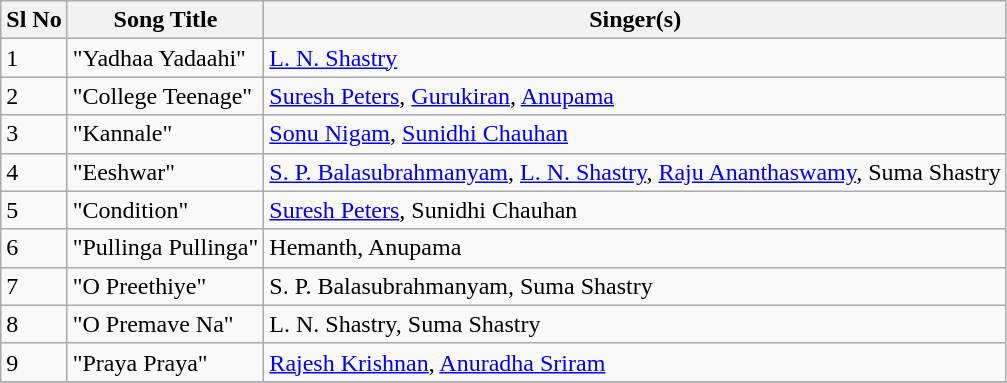<table class="wikitable">
<tr>
<th>Sl No</th>
<th>Song Title</th>
<th>Singer(s)</th>
</tr>
<tr>
<td>1</td>
<td>"Yadhaa Yadaahi"</td>
<td><a href='#'>L. N. Shastry</a></td>
</tr>
<tr>
<td>2</td>
<td>"College Teenage"</td>
<td><a href='#'>Suresh Peters</a>, <a href='#'>Gurukiran</a>, <a href='#'>Anupama</a></td>
</tr>
<tr>
<td>3</td>
<td>"Kannale"</td>
<td><a href='#'>Sonu Nigam</a>, <a href='#'>Sunidhi Chauhan</a></td>
</tr>
<tr>
<td>4</td>
<td>"Eeshwar"</td>
<td><a href='#'>S. P. Balasubrahmanyam</a>, <a href='#'>L. N. Shastry</a>, <a href='#'>Raju Ananthaswamy</a>, Suma Shastry</td>
</tr>
<tr>
<td>5</td>
<td>"Condition"</td>
<td><a href='#'>Suresh Peters</a>, Sunidhi Chauhan</td>
</tr>
<tr>
<td>6</td>
<td>"Pullinga Pullinga"</td>
<td>Hemanth, Anupama</td>
</tr>
<tr>
<td>7</td>
<td>"O Preethiye"</td>
<td>S. P. Balasubrahmanyam, Suma Shastry</td>
</tr>
<tr>
<td>8</td>
<td>"O Premave Na"</td>
<td>L. N. Shastry, Suma Shastry</td>
</tr>
<tr>
<td>9</td>
<td>"Praya Praya"</td>
<td><a href='#'>Rajesh Krishnan</a>, <a href='#'>Anuradha Sriram</a></td>
</tr>
<tr>
</tr>
</table>
